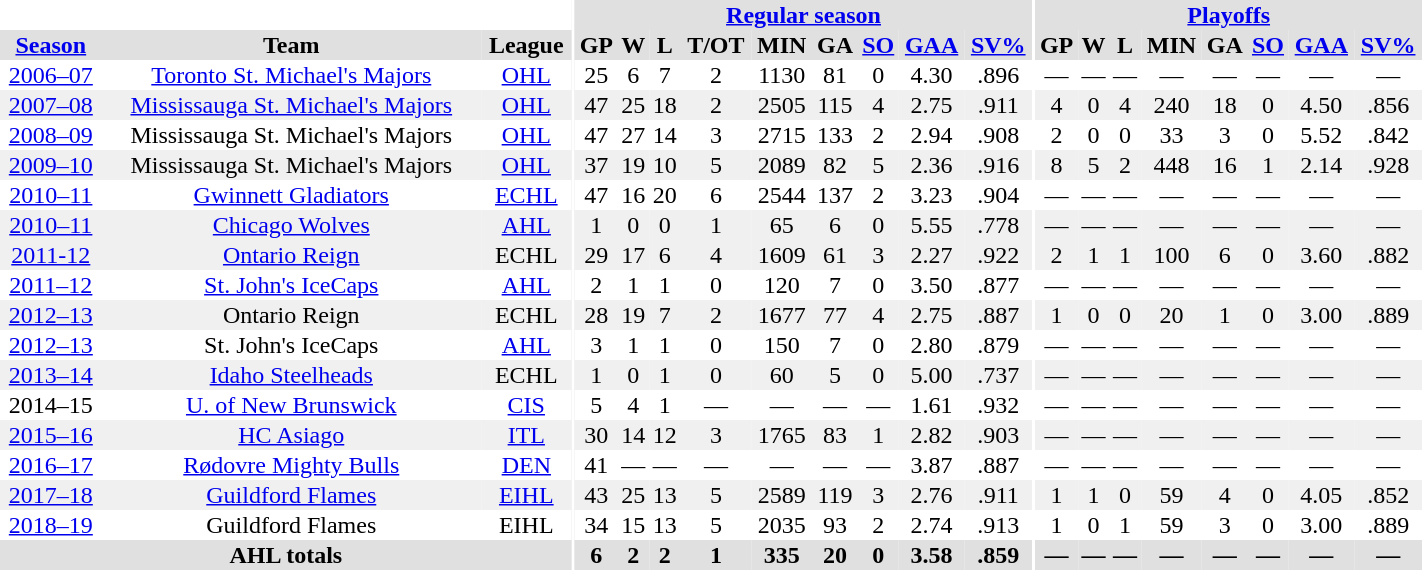<table border="0" cellpadding="1" cellspacing="0" style="text-align:center; width:75%">
<tr ALIGN="center" bgcolor="#e0e0e0">
<th align="center" colspan="3" bgcolor="#ffffff"></th>
<th align="center" rowspan="99" bgcolor="#ffffff"></th>
<th align="center" colspan="9" bgcolor="#e0e0e0"><a href='#'>Regular season</a></th>
<th align="center" rowspan="99" bgcolor="#ffffff"></th>
<th align="center" colspan="8" bgcolor="#e0e0e0"><a href='#'>Playoffs</a></th>
</tr>
<tr ALIGN="center" bgcolor="#e0e0e0">
<th><a href='#'>Season</a></th>
<th>Team</th>
<th>League</th>
<th>GP</th>
<th>W</th>
<th>L</th>
<th>T/OT</th>
<th>MIN</th>
<th>GA</th>
<th><a href='#'>SO</a></th>
<th><a href='#'>GAA</a></th>
<th><a href='#'>SV%</a></th>
<th>GP</th>
<th>W</th>
<th>L</th>
<th>MIN</th>
<th>GA</th>
<th><a href='#'>SO</a></th>
<th><a href='#'>GAA</a></th>
<th><a href='#'>SV%</a></th>
</tr>
<tr ALIGN="center">
<td><a href='#'>2006–07</a></td>
<td><a href='#'>Toronto St. Michael's Majors</a></td>
<td><a href='#'>OHL</a></td>
<td>25</td>
<td>6</td>
<td>7</td>
<td>2</td>
<td>1130</td>
<td>81</td>
<td>0</td>
<td>4.30</td>
<td>.896</td>
<td>—</td>
<td>—</td>
<td>—</td>
<td>—</td>
<td>—</td>
<td>—</td>
<td>—</td>
<td>—</td>
</tr>
<tr ALIGN="center" bgcolor="#f0f0f0">
<td><a href='#'>2007–08</a></td>
<td><a href='#'>Mississauga St. Michael's Majors</a></td>
<td><a href='#'>OHL</a></td>
<td>47</td>
<td>25</td>
<td>18</td>
<td>2</td>
<td>2505</td>
<td>115</td>
<td>4</td>
<td>2.75</td>
<td>.911</td>
<td>4</td>
<td>0</td>
<td>4</td>
<td>240</td>
<td>18</td>
<td>0</td>
<td>4.50</td>
<td>.856</td>
</tr>
<tr ALIGN="center">
<td><a href='#'>2008–09</a></td>
<td>Mississauga St. Michael's Majors</td>
<td><a href='#'>OHL</a></td>
<td>47</td>
<td>27</td>
<td>14</td>
<td>3</td>
<td>2715</td>
<td>133</td>
<td>2</td>
<td>2.94</td>
<td>.908</td>
<td>2</td>
<td>0</td>
<td>0</td>
<td>33</td>
<td>3</td>
<td>0</td>
<td>5.52</td>
<td>.842</td>
</tr>
<tr ALIGN="center" bgcolor="#f0f0f0">
<td><a href='#'>2009–10</a></td>
<td>Mississauga St. Michael's Majors</td>
<td><a href='#'>OHL</a></td>
<td>37</td>
<td>19</td>
<td>10</td>
<td>5</td>
<td>2089</td>
<td>82</td>
<td>5</td>
<td>2.36</td>
<td>.916</td>
<td>8</td>
<td>5</td>
<td>2</td>
<td>448</td>
<td>16</td>
<td>1</td>
<td>2.14</td>
<td>.928</td>
</tr>
<tr ALIGN="center">
<td><a href='#'>2010–11</a></td>
<td><a href='#'>Gwinnett Gladiators</a></td>
<td><a href='#'>ECHL</a></td>
<td>47</td>
<td>16</td>
<td>20</td>
<td>6</td>
<td>2544</td>
<td>137</td>
<td>2</td>
<td>3.23</td>
<td>.904</td>
<td>—</td>
<td>—</td>
<td>—</td>
<td>—</td>
<td>—</td>
<td>—</td>
<td>—</td>
<td>—</td>
</tr>
<tr ALIGN="center" bgcolor="#f0f0f0">
<td><a href='#'>2010–11</a></td>
<td><a href='#'>Chicago Wolves</a></td>
<td><a href='#'>AHL</a></td>
<td>1</td>
<td>0</td>
<td>0</td>
<td>1</td>
<td>65</td>
<td>6</td>
<td>0</td>
<td>5.55</td>
<td>.778</td>
<td>—</td>
<td>—</td>
<td>—</td>
<td>—</td>
<td>—</td>
<td>—</td>
<td>—</td>
<td>—</td>
</tr>
<tr ALIGN="center" bgcolor="#f0f0f0">
<td><a href='#'>2011-12</a></td>
<td><a href='#'>Ontario Reign</a></td>
<td>ECHL</td>
<td>29</td>
<td>17</td>
<td>6</td>
<td>4</td>
<td>1609</td>
<td>61</td>
<td>3</td>
<td>2.27</td>
<td>.922</td>
<td>2</td>
<td>1</td>
<td>1</td>
<td>100</td>
<td>6</td>
<td>0</td>
<td>3.60</td>
<td>.882</td>
</tr>
<tr ALIGN="center">
<td><a href='#'>2011–12</a></td>
<td><a href='#'>St. John's IceCaps</a></td>
<td><a href='#'>AHL</a></td>
<td>2</td>
<td>1</td>
<td>1</td>
<td>0</td>
<td>120</td>
<td>7</td>
<td>0</td>
<td>3.50</td>
<td>.877</td>
<td>—</td>
<td>—</td>
<td>—</td>
<td>—</td>
<td>—</td>
<td>—</td>
<td>—</td>
<td>—</td>
</tr>
<tr ALIGN="center" bgcolor="#f0f0f0">
<td><a href='#'>2012–13</a></td>
<td>Ontario Reign</td>
<td>ECHL</td>
<td>28</td>
<td>19</td>
<td>7</td>
<td>2</td>
<td>1677</td>
<td>77</td>
<td>4</td>
<td>2.75</td>
<td>.887</td>
<td>1</td>
<td>0</td>
<td>0</td>
<td>20</td>
<td>1</td>
<td>0</td>
<td>3.00</td>
<td>.889</td>
</tr>
<tr ALIGN="center">
<td><a href='#'>2012–13</a></td>
<td>St. John's IceCaps</td>
<td><a href='#'>AHL</a></td>
<td>3</td>
<td>1</td>
<td>1</td>
<td>0</td>
<td>150</td>
<td>7</td>
<td>0</td>
<td>2.80</td>
<td>.879</td>
<td>—</td>
<td>—</td>
<td>—</td>
<td>—</td>
<td>—</td>
<td>—</td>
<td>—</td>
<td>—</td>
</tr>
<tr ALIGN="center" bgcolor="#f0f0f0">
<td><a href='#'>2013–14</a></td>
<td><a href='#'>Idaho Steelheads</a></td>
<td>ECHL</td>
<td>1</td>
<td>0</td>
<td>1</td>
<td>0</td>
<td>60</td>
<td>5</td>
<td>0</td>
<td>5.00</td>
<td>.737</td>
<td>—</td>
<td>—</td>
<td>—</td>
<td>—</td>
<td>—</td>
<td>—</td>
<td>—</td>
<td>—</td>
</tr>
<tr ALIGN="center">
<td>2014–15</td>
<td><a href='#'>U. of New Brunswick</a></td>
<td><a href='#'>CIS</a></td>
<td>5</td>
<td>4</td>
<td>1</td>
<td>—</td>
<td>—</td>
<td>—</td>
<td>—</td>
<td>1.61</td>
<td>.932</td>
<td>—</td>
<td>—</td>
<td>—</td>
<td>—</td>
<td>—</td>
<td>—</td>
<td>—</td>
<td>—</td>
</tr>
<tr ALIGN="center" bgcolor="#f0f0f0">
<td><a href='#'>2015–16</a></td>
<td><a href='#'>HC Asiago</a></td>
<td><a href='#'>ITL</a></td>
<td>30</td>
<td>14</td>
<td>12</td>
<td>3</td>
<td>1765</td>
<td>83</td>
<td>1</td>
<td>2.82</td>
<td>.903</td>
<td>—</td>
<td>—</td>
<td>—</td>
<td>—</td>
<td>—</td>
<td>—</td>
<td>—</td>
<td>—</td>
</tr>
<tr ALIGN="center">
<td><a href='#'>2016–17</a></td>
<td><a href='#'>Rødovre Mighty Bulls</a></td>
<td><a href='#'>DEN</a></td>
<td>41</td>
<td>—</td>
<td>—</td>
<td>—</td>
<td>—</td>
<td>—</td>
<td>—</td>
<td>3.87</td>
<td>.887</td>
<td>—</td>
<td>—</td>
<td>—</td>
<td>—</td>
<td>—</td>
<td>—</td>
<td>—</td>
<td>—</td>
</tr>
<tr ALIGN="center" bgcolor="#f0f0f0">
<td><a href='#'>2017–18</a></td>
<td><a href='#'>Guildford Flames</a></td>
<td><a href='#'>EIHL</a></td>
<td>43</td>
<td>25</td>
<td>13</td>
<td>5</td>
<td>2589</td>
<td>119</td>
<td>3</td>
<td>2.76</td>
<td>.911</td>
<td>1</td>
<td>1</td>
<td>0</td>
<td>59</td>
<td>4</td>
<td>0</td>
<td>4.05</td>
<td>.852</td>
</tr>
<tr ALIGN="center">
<td><a href='#'>2018–19</a></td>
<td>Guildford Flames</td>
<td>EIHL</td>
<td>34</td>
<td>15</td>
<td>13</td>
<td>5</td>
<td>2035</td>
<td>93</td>
<td>2</td>
<td>2.74</td>
<td>.913</td>
<td>1</td>
<td>0</td>
<td>1</td>
<td>59</td>
<td>3</td>
<td>0</td>
<td>3.00</td>
<td>.889</td>
</tr>
<tr ALIGN="center" bgcolor="#e0e0e0">
<th colspan="3" align="center">AHL totals</th>
<th align="center">6</th>
<th align="center">2</th>
<th align="center">2</th>
<th align="center">1</th>
<th align="center">335</th>
<th align="center">20</th>
<th align="center">0</th>
<th align="center">3.58</th>
<th align="center">.859</th>
<th>—</th>
<th>—</th>
<th>—</th>
<th>—</th>
<th>—</th>
<th>—</th>
<th>—</th>
<th>—</th>
</tr>
</table>
